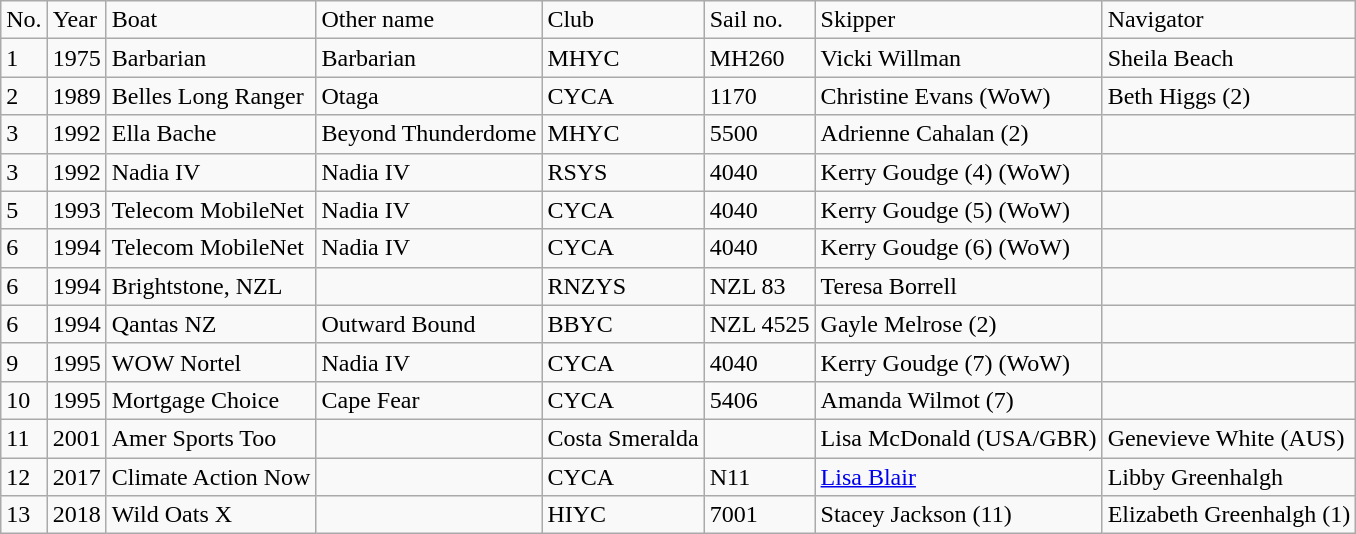<table class="wikitable">
<tr>
<td>No.</td>
<td>Year</td>
<td>Boat</td>
<td>Other name</td>
<td>Club</td>
<td>Sail no.</td>
<td>Skipper</td>
<td>Navigator</td>
</tr>
<tr>
<td>1</td>
<td>1975</td>
<td>Barbarian</td>
<td>Barbarian</td>
<td>MHYC</td>
<td>MH260</td>
<td>Vicki Willman</td>
<td>Sheila Beach</td>
</tr>
<tr>
<td>2</td>
<td>1989</td>
<td>Belles Long Ranger</td>
<td>Otaga</td>
<td>CYCA</td>
<td>1170</td>
<td>Christine Evans (WoW)</td>
<td>Beth Higgs (2)</td>
</tr>
<tr>
<td>3</td>
<td>1992</td>
<td>Ella Bache</td>
<td>Beyond Thunderdome</td>
<td>MHYC</td>
<td>5500</td>
<td>Adrienne Cahalan (2)</td>
<td></td>
</tr>
<tr>
<td>3</td>
<td>1992</td>
<td>Nadia IV</td>
<td>Nadia IV</td>
<td>RSYS</td>
<td>4040</td>
<td>Kerry Goudge (4) (WoW)</td>
<td></td>
</tr>
<tr>
<td>5</td>
<td>1993</td>
<td>Telecom MobileNet</td>
<td>Nadia IV</td>
<td>CYCA</td>
<td>4040</td>
<td>Kerry Goudge (5) (WoW)</td>
<td></td>
</tr>
<tr>
<td>6</td>
<td>1994</td>
<td>Telecom MobileNet</td>
<td>Nadia IV</td>
<td>CYCA</td>
<td>4040</td>
<td>Kerry Goudge (6) (WoW)</td>
<td></td>
</tr>
<tr>
<td>6</td>
<td>1994</td>
<td>Brightstone, NZL</td>
<td></td>
<td>RNZYS</td>
<td>NZL 83</td>
<td>Teresa Borrell</td>
<td></td>
</tr>
<tr>
<td>6</td>
<td>1994</td>
<td>Qantas NZ</td>
<td>Outward Bound</td>
<td>BBYC</td>
<td>NZL 4525</td>
<td>Gayle Melrose (2)</td>
<td></td>
</tr>
<tr>
<td>9</td>
<td>1995</td>
<td>WOW Nortel</td>
<td>Nadia IV</td>
<td>CYCA</td>
<td>4040</td>
<td>Kerry Goudge (7) (WoW)</td>
<td></td>
</tr>
<tr>
<td>10</td>
<td>1995</td>
<td>Mortgage Choice</td>
<td>Cape Fear</td>
<td>CYCA</td>
<td>5406</td>
<td>Amanda Wilmot (7)</td>
<td></td>
</tr>
<tr>
<td>11</td>
<td>2001</td>
<td>Amer Sports Too</td>
<td></td>
<td>Costa Smeralda</td>
<td></td>
<td>Lisa McDonald (USA/GBR)</td>
<td>Genevieve White (AUS)</td>
</tr>
<tr>
<td>12</td>
<td>2017</td>
<td>Climate Action Now</td>
<td></td>
<td>CYCA</td>
<td>N11</td>
<td><a href='#'>Lisa Blair</a></td>
<td>Libby Greenhalgh</td>
</tr>
<tr>
<td>13</td>
<td>2018</td>
<td>Wild Oats X</td>
<td></td>
<td>HIYC</td>
<td>7001</td>
<td>Stacey Jackson (11)</td>
<td>Elizabeth Greenhalgh (1)</td>
</tr>
</table>
